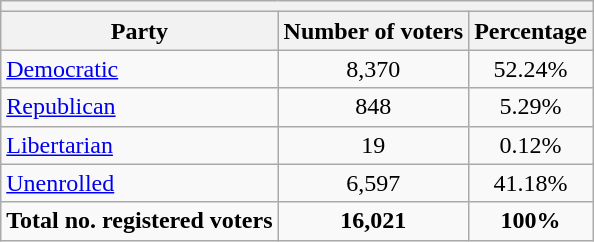<table class="wikitable">
<tr>
<th colspan = 6></th>
</tr>
<tr>
<th>Party</th>
<th>Number of voters</th>
<th>Percentage</th>
</tr>
<tr>
<td><a href='#'>Democratic</a></td>
<td style="text-align:center;">8,370</td>
<td style="text-align:center;">52.24%</td>
</tr>
<tr>
<td><a href='#'>Republican</a></td>
<td style="text-align:center;">848</td>
<td style="text-align:center;">5.29%</td>
</tr>
<tr>
<td><a href='#'>Libertarian</a></td>
<td style="text-align:center;">19</td>
<td style="text-align:center;">0.12%</td>
</tr>
<tr>
<td><a href='#'>Unenrolled</a></td>
<td style="text-align:center;">6,597</td>
<td style="text-align:center;">41.18%</td>
</tr>
<tr>
<td><strong>Total no. registered voters</strong></td>
<td style="text-align:center;"><strong>16,021</strong></td>
<td style="text-align:center;"><strong>100%</strong></td>
</tr>
</table>
